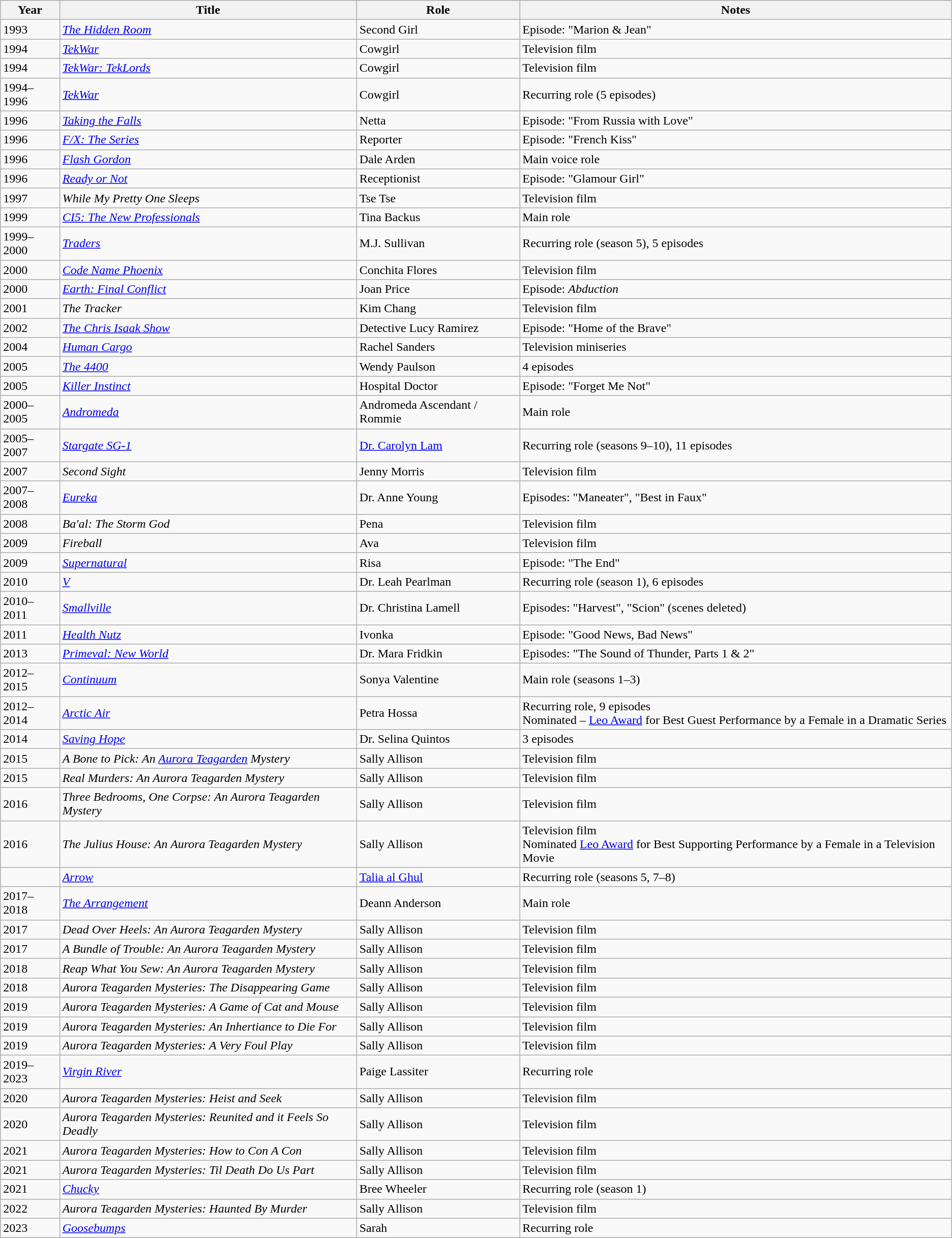<table class="wikitable sortable">
<tr>
<th>Year</th>
<th>Title</th>
<th>Role</th>
<th class="unsortable">Notes</th>
</tr>
<tr>
<td>1993</td>
<td data-sort-value="Hidden Room, The"><em><a href='#'>The Hidden Room</a></em></td>
<td>Second Girl</td>
<td>Episode: "Marion & Jean"</td>
</tr>
<tr>
<td>1994</td>
<td><em><a href='#'>TekWar</a></em></td>
<td>Cowgirl</td>
<td>Television film</td>
</tr>
<tr>
<td>1994</td>
<td><em><a href='#'>TekWar: TekLords</a></em></td>
<td>Cowgirl</td>
<td>Television film</td>
</tr>
<tr>
<td>1994–1996</td>
<td><em><a href='#'>TekWar</a></em></td>
<td>Cowgirl</td>
<td>Recurring role (5 episodes)</td>
</tr>
<tr>
<td>1996</td>
<td><em><a href='#'>Taking the Falls</a></em></td>
<td>Netta</td>
<td>Episode: "From Russia with Love"</td>
</tr>
<tr>
<td>1996</td>
<td><em><a href='#'>F/X: The Series</a></em></td>
<td>Reporter</td>
<td>Episode: "French Kiss"</td>
</tr>
<tr>
<td>1996</td>
<td><em><a href='#'>Flash Gordon</a></em></td>
<td>Dale Arden</td>
<td>Main voice role</td>
</tr>
<tr>
<td>1996</td>
<td><em><a href='#'>Ready or Not</a></em></td>
<td>Receptionist</td>
<td>Episode: "Glamour Girl"</td>
</tr>
<tr>
<td>1997</td>
<td><em>While My Pretty One Sleeps</em></td>
<td>Tse Tse</td>
<td>Television film</td>
</tr>
<tr>
<td>1999</td>
<td><em><a href='#'>CI5: The New Professionals</a></em></td>
<td>Tina Backus</td>
<td>Main role</td>
</tr>
<tr>
<td>1999–2000</td>
<td><em><a href='#'>Traders</a></em></td>
<td>M.J. Sullivan</td>
<td>Recurring role (season 5), 5 episodes</td>
</tr>
<tr>
<td>2000</td>
<td><em><a href='#'>Code Name Phoenix</a></em></td>
<td>Conchita Flores</td>
<td>Television film</td>
</tr>
<tr>
<td>2000</td>
<td><em><a href='#'>Earth: Final Conflict</a></em></td>
<td>Joan Price</td>
<td>Episode: <em>Abduction</em></td>
</tr>
<tr>
<td>2001</td>
<td data-sort-value="Tracker, The"><em>The Tracker</em></td>
<td>Kim Chang</td>
<td>Television film</td>
</tr>
<tr>
<td>2002</td>
<td data-sort-value="Chris Isaak Show, The"><em><a href='#'>The Chris Isaak Show</a></em></td>
<td>Detective Lucy Ramirez</td>
<td>Episode: "Home of the Brave"</td>
</tr>
<tr>
<td>2004</td>
<td><em><a href='#'>Human Cargo</a></em></td>
<td>Rachel Sanders</td>
<td>Television miniseries</td>
</tr>
<tr>
<td>2005</td>
<td data-sort-value="4400, The"><em><a href='#'>The 4400</a></em></td>
<td>Wendy Paulson</td>
<td>4 episodes</td>
</tr>
<tr>
<td>2005</td>
<td><em><a href='#'>Killer Instinct</a></em></td>
<td>Hospital Doctor</td>
<td>Episode: "Forget Me Not"</td>
</tr>
<tr>
<td>2000–2005</td>
<td><em><a href='#'>Andromeda</a></em></td>
<td>Andromeda Ascendant / Rommie</td>
<td>Main role</td>
</tr>
<tr>
<td>2005–2007</td>
<td><em><a href='#'>Stargate SG-1</a></em></td>
<td><a href='#'>Dr. Carolyn Lam</a></td>
<td>Recurring role (seasons 9–10), 11 episodes</td>
</tr>
<tr>
<td>2007</td>
<td><em>Second Sight</em></td>
<td>Jenny Morris</td>
<td>Television film</td>
</tr>
<tr>
<td>2007–2008</td>
<td><em><a href='#'>Eureka</a></em></td>
<td>Dr. Anne Young</td>
<td>Episodes: "Maneater", "Best in Faux"</td>
</tr>
<tr>
<td>2008</td>
<td><em>Ba'al: The Storm God</em></td>
<td>Pena</td>
<td>Television film</td>
</tr>
<tr>
<td>2009</td>
<td><em>Fireball</em></td>
<td>Ava</td>
<td>Television film</td>
</tr>
<tr>
<td>2009</td>
<td><em><a href='#'>Supernatural</a></em></td>
<td>Risa</td>
<td>Episode: "The End"</td>
</tr>
<tr>
<td>2010</td>
<td><em><a href='#'>V</a></em></td>
<td>Dr. Leah Pearlman</td>
<td>Recurring role (season 1), 6 episodes</td>
</tr>
<tr>
<td>2010–2011</td>
<td><em><a href='#'>Smallville</a></em></td>
<td>Dr. Christina Lamell</td>
<td>Episodes: "Harvest", "Scion" (scenes deleted)</td>
</tr>
<tr>
<td>2011</td>
<td><em><a href='#'>Health Nutz</a></em></td>
<td>Ivonka</td>
<td>Episode: "Good News, Bad News"</td>
</tr>
<tr>
<td>2013</td>
<td><em><a href='#'>Primeval: New World</a></em></td>
<td>Dr. Mara Fridkin</td>
<td>Episodes: "The Sound of Thunder, Parts 1 & 2"</td>
</tr>
<tr>
<td>2012–2015</td>
<td><em><a href='#'>Continuum</a></em></td>
<td>Sonya Valentine</td>
<td>Main role (seasons 1–3)</td>
</tr>
<tr>
<td>2012–2014</td>
<td><em><a href='#'>Arctic Air</a></em></td>
<td>Petra Hossa</td>
<td>Recurring role, 9 episodes<br>Nominated – <a href='#'>Leo Award</a> for Best Guest Performance by a Female in a Dramatic Series</td>
</tr>
<tr>
<td>2014</td>
<td><em><a href='#'>Saving Hope</a></em></td>
<td>Dr. Selina Quintos</td>
<td>3 episodes</td>
</tr>
<tr>
<td>2015</td>
<td data-sort-value="Bone to Pick: An Aurora Teagarden Mystery, A"><em>A Bone to Pick: An <a href='#'>Aurora Teagarden</a> Mystery</em></td>
<td>Sally Allison</td>
<td>Television film</td>
</tr>
<tr>
<td>2015</td>
<td><em>Real Murders: An Aurora Teagarden Mystery</em></td>
<td>Sally Allison</td>
<td>Television film</td>
</tr>
<tr>
<td>2016</td>
<td><em>Three Bedrooms, One Corpse: An Aurora Teagarden Mystery</em></td>
<td>Sally Allison</td>
<td>Television film</td>
</tr>
<tr>
<td>2016</td>
<td data-sort-value="Julius House: An Aurora Teagarden Mystery, The"><em>The Julius House: An Aurora Teagarden Mystery</em></td>
<td>Sally Allison</td>
<td>Television film<br>Nominated  <a href='#'>Leo Award</a> for Best Supporting Performance by a Female in a Television Movie</td>
</tr>
<tr>
<td></td>
<td><em><a href='#'>Arrow</a></em></td>
<td><a href='#'>Talia al Ghul</a></td>
<td>Recurring role (seasons 5, 7–8)</td>
</tr>
<tr>
<td>2017–2018</td>
<td data-sort-value="Arrangement, The"><em><a href='#'>The Arrangement</a></em></td>
<td>Deann Anderson</td>
<td>Main role</td>
</tr>
<tr>
<td>2017</td>
<td><em>Dead Over Heels: An Aurora Teagarden Mystery</em></td>
<td>Sally Allison</td>
<td>Television film</td>
</tr>
<tr>
<td>2017</td>
<td data-sort-value="Bundle of Trouble: An Aurora Teagarden Mystery, A"><em>A Bundle of Trouble: An Aurora Teagarden Mystery</em></td>
<td>Sally Allison</td>
<td>Television film</td>
</tr>
<tr>
<td>2018</td>
<td><em>Reap What You Sew: An Aurora Teagarden Mystery</em></td>
<td>Sally Allison</td>
<td>Television film</td>
</tr>
<tr>
<td>2018</td>
<td><em>Aurora Teagarden Mysteries: The Disappearing Game</em></td>
<td>Sally Allison</td>
<td>Television film</td>
</tr>
<tr>
<td>2019</td>
<td><em>Aurora Teagarden Mysteries: A Game of Cat and Mouse</em></td>
<td>Sally Allison</td>
<td>Television film</td>
</tr>
<tr>
<td>2019</td>
<td><em>Aurora Teagarden Mysteries: An Inhertiance to Die For</em></td>
<td>Sally Allison</td>
<td>Television film</td>
</tr>
<tr>
<td>2019</td>
<td><em>Aurora Teagarden Mysteries: A Very Foul Play </em></td>
<td>Sally Allison</td>
<td>Television film</td>
</tr>
<tr>
<td>2019–2023</td>
<td><em><a href='#'>Virgin River</a></em></td>
<td>Paige Lassiter</td>
<td>Recurring role</td>
</tr>
<tr>
<td>2020</td>
<td><em>Aurora Teagarden Mysteries: Heist and Seek</em></td>
<td>Sally Allison</td>
<td>Television film</td>
</tr>
<tr>
<td>2020</td>
<td><em>Aurora Teagarden Mysteries: Reunited and it Feels So Deadly</em></td>
<td>Sally Allison</td>
<td>Television film</td>
</tr>
<tr>
<td>2021</td>
<td><em>Aurora Teagarden Mysteries: How to Con A Con</em></td>
<td>Sally Allison</td>
<td>Television film</td>
</tr>
<tr>
<td>2021</td>
<td><em>Aurora Teagarden Mysteries: Til Death Do Us Part</em></td>
<td>Sally Allison</td>
<td>Television film</td>
</tr>
<tr>
<td>2021</td>
<td><em><a href='#'>Chucky</a></em></td>
<td>Bree Wheeler</td>
<td>Recurring role (season 1)</td>
</tr>
<tr>
<td>2022</td>
<td><em>Aurora Teagarden Mysteries: Haunted By Murder</em></td>
<td>Sally Allison</td>
<td>Television film</td>
</tr>
<tr>
<td>2023</td>
<td><em><a href='#'>Goosebumps</a></em></td>
<td>Sarah</td>
<td>Recurring role</td>
</tr>
</table>
